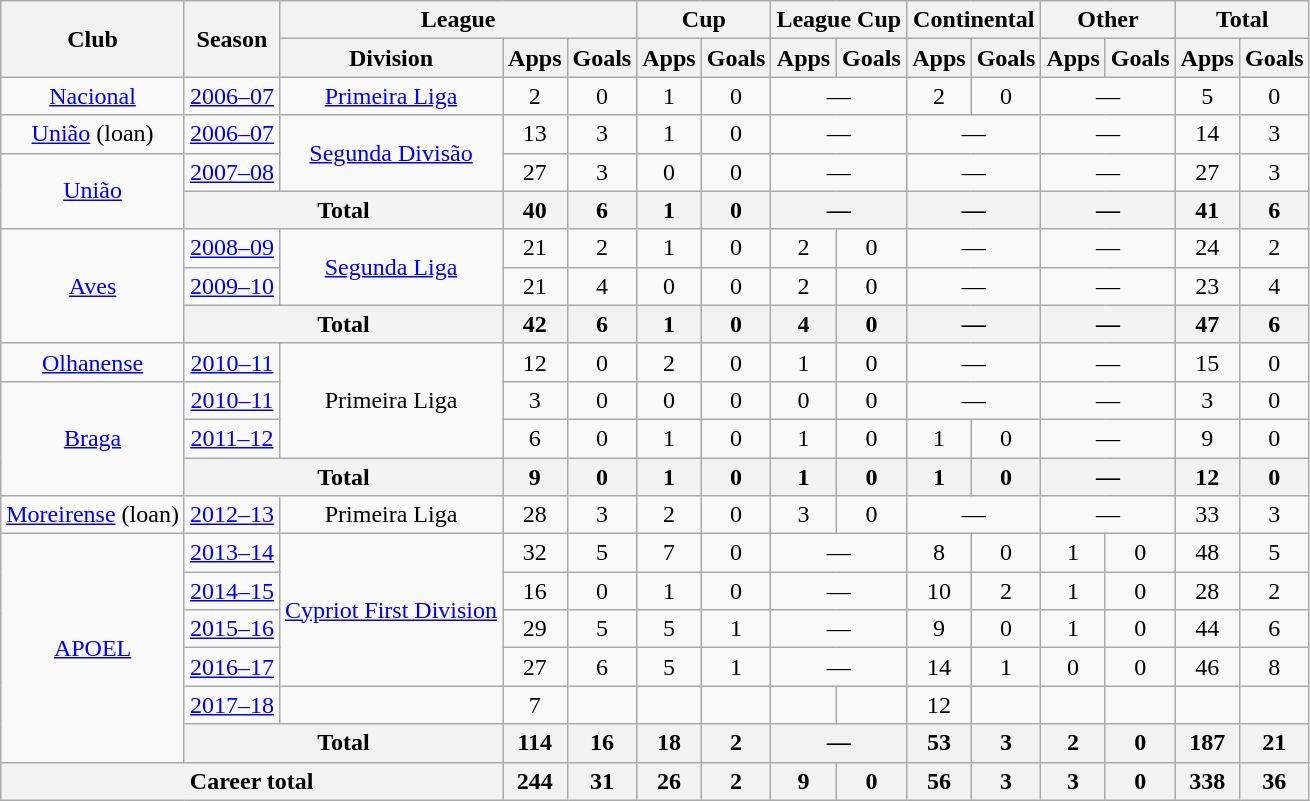<table class="wikitable" style="text-align: center;">
<tr>
<th rowspan="2">Club</th>
<th rowspan="2">Season</th>
<th colspan="3">League</th>
<th colspan="2">Cup</th>
<th colspan="2">League Cup</th>
<th colspan="2">Continental</th>
<th colspan="2">Other</th>
<th colspan="2">Total</th>
</tr>
<tr>
<th>Division</th>
<th>Apps</th>
<th>Goals</th>
<th>Apps</th>
<th>Goals</th>
<th>Apps</th>
<th>Goals</th>
<th>Apps</th>
<th>Goals</th>
<th>Apps</th>
<th>Goals</th>
<th>Apps</th>
<th>Goals</th>
</tr>
<tr>
<td rowspan="1"><a href='#'>Nacional</a></td>
<td><a href='#'>2006–07</a></td>
<td><a href='#'>Primeira Liga</a></td>
<td>2</td>
<td>0</td>
<td>1</td>
<td>0</td>
<td colspan="2">—</td>
<td>2</td>
<td>0</td>
<td colspan="2">—</td>
<td>5</td>
<td>0</td>
</tr>
<tr>
<td rowspan="1"><a href='#'>União</a> (loan)</td>
<td><a href='#'>2006–07</a></td>
<td rowspan="2"><a href='#'>Segunda Divisão</a></td>
<td>13</td>
<td>3</td>
<td>1</td>
<td>0</td>
<td colspan="2">—</td>
<td colspan="2">—</td>
<td colspan="2">—</td>
<td>14</td>
<td>3</td>
</tr>
<tr>
<td rowspan="2"><a href='#'>União</a></td>
<td><a href='#'>2007–08</a></td>
<td>27</td>
<td>3</td>
<td>0</td>
<td>0</td>
<td colspan="2">—</td>
<td colspan="2">—</td>
<td colspan="2">—</td>
<td>27</td>
<td>3</td>
</tr>
<tr>
<th colspan="2">Total</th>
<th>40</th>
<th>6</th>
<th>1</th>
<th>0</th>
<th colspan="2">—</th>
<th colspan="2">—</th>
<th colspan="2">—</th>
<th>41</th>
<th>6</th>
</tr>
<tr>
<td rowspan="3"><a href='#'>Aves</a></td>
<td><a href='#'>2008–09</a></td>
<td rowspan="2"><a href='#'>Segunda Liga</a></td>
<td>21</td>
<td>2</td>
<td>1</td>
<td>0</td>
<td>2</td>
<td>0</td>
<td colspan="2">—</td>
<td colspan="2">—</td>
<td>24</td>
<td>2</td>
</tr>
<tr>
<td><a href='#'>2009–10</a></td>
<td>21</td>
<td>4</td>
<td>0</td>
<td>0</td>
<td>2</td>
<td>0</td>
<td colspan="2">—</td>
<td colspan="2">—</td>
<td>23</td>
<td>4</td>
</tr>
<tr>
<th colspan="2">Total</th>
<th>42</th>
<th>6</th>
<th>1</th>
<th>0</th>
<th>4</th>
<th>0</th>
<th colspan="2">—</th>
<th colspan="2">—</th>
<th>47</th>
<th>6</th>
</tr>
<tr>
<td rowspan="1"><a href='#'>Olhanense</a></td>
<td><a href='#'>2010–11</a></td>
<td rowspan="3">Primeira Liga</td>
<td>12</td>
<td>0</td>
<td>2</td>
<td>0</td>
<td>1</td>
<td>0</td>
<td colspan="2">—</td>
<td colspan="2">—</td>
<td>15</td>
<td>0</td>
</tr>
<tr>
<td rowspan="3"><a href='#'>Braga</a></td>
<td><a href='#'>2010–11</a></td>
<td>3</td>
<td>0</td>
<td>0</td>
<td>0</td>
<td>0</td>
<td>0</td>
<td colspan="2">—</td>
<td colspan="2">—</td>
<td>3</td>
<td>0</td>
</tr>
<tr>
<td><a href='#'>2011–12</a></td>
<td>6</td>
<td>0</td>
<td>1</td>
<td>0</td>
<td>1</td>
<td>0</td>
<td>1</td>
<td>0</td>
<td colspan="2">—</td>
<td>9</td>
<td>0</td>
</tr>
<tr>
<th colspan="2">Total</th>
<th>9</th>
<th>0</th>
<th>1</th>
<th>0</th>
<th>1</th>
<th>0</th>
<th>1</th>
<th>0</th>
<th colspan="2">—</th>
<th>12</th>
<th>0</th>
</tr>
<tr>
<td rowspan="1"><a href='#'>Moreirense</a> (loan)</td>
<td><a href='#'>2012–13</a></td>
<td>Primeira Liga</td>
<td>28</td>
<td>3</td>
<td>2</td>
<td>0</td>
<td>3</td>
<td>0</td>
<td colspan="2">—</td>
<td colspan="2">—</td>
<td>33</td>
<td>3</td>
</tr>
<tr>
<td rowspan="6"><a href='#'>APOEL</a></td>
<td><a href='#'>2013–14</a></td>
<td rowspan="4"><a href='#'>Cypriot First Division</a></td>
<td>32</td>
<td>5</td>
<td>7</td>
<td>0</td>
<td colspan="2">—</td>
<td>8</td>
<td>0</td>
<td>1</td>
<td>0</td>
<td>48</td>
<td>5</td>
</tr>
<tr>
<td><a href='#'>2014–15</a></td>
<td>16</td>
<td>0</td>
<td>1</td>
<td>0</td>
<td colspan="2">—</td>
<td>10</td>
<td>2</td>
<td>1</td>
<td>0</td>
<td>28</td>
<td>2</td>
</tr>
<tr>
<td><a href='#'>2015–16</a></td>
<td>29</td>
<td>5</td>
<td>5</td>
<td>1</td>
<td colspan="2">—</td>
<td>9</td>
<td>0</td>
<td>1</td>
<td>0</td>
<td>44</td>
<td>6</td>
</tr>
<tr>
<td><a href='#'>2016–17</a></td>
<td>27</td>
<td>6</td>
<td>5</td>
<td>1</td>
<td colspan="2">—</td>
<td>14</td>
<td>1</td>
<td>0</td>
<td>0</td>
<td>46</td>
<td>8</td>
</tr>
<tr>
<td><a href='#'>2017–18</a></td>
<td></td>
<td>7</td>
<td></td>
<td></td>
<td></td>
<td></td>
<td></td>
<td>12</td>
<td></td>
<td></td>
<td></td>
<td></td>
<td></td>
</tr>
<tr>
<th colspan="2">Total</th>
<th>114</th>
<th>16</th>
<th>18</th>
<th>2</th>
<th colspan="2">—</th>
<th>53</th>
<th>3</th>
<th>2</th>
<th>0</th>
<th>187</th>
<th>21</th>
</tr>
<tr>
<th colspan="3">Career total</th>
<th>244</th>
<th>31</th>
<th>26</th>
<th>2</th>
<th>9</th>
<th>0</th>
<th>56</th>
<th>3</th>
<th>3</th>
<th>0</th>
<th>338</th>
<th>36</th>
</tr>
</table>
